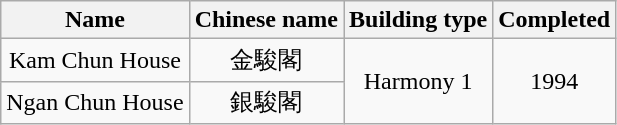<table class="wikitable" style="text-align: center">
<tr>
<th>Name</th>
<th>Chinese name</th>
<th>Building type</th>
<th>Completed</th>
</tr>
<tr>
<td>Kam Chun House</td>
<td>金駿閣</td>
<td rowspan="2">Harmony 1</td>
<td rowspan="2">1994</td>
</tr>
<tr>
<td>Ngan Chun House</td>
<td>銀駿閣</td>
</tr>
</table>
